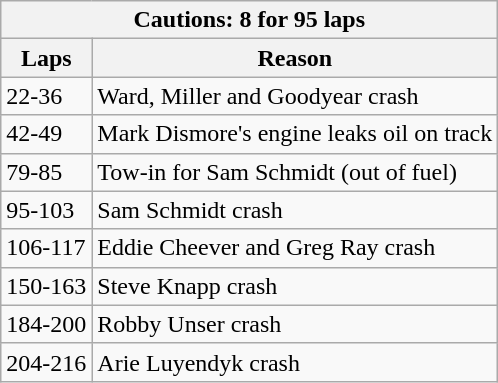<table class="wikitable">
<tr>
<th colspan=2>Cautions: 8 for 95 laps</th>
</tr>
<tr>
<th>Laps</th>
<th>Reason</th>
</tr>
<tr>
<td>22-36</td>
<td>Ward, Miller and Goodyear crash</td>
</tr>
<tr>
<td>42-49</td>
<td>Mark Dismore's engine leaks oil on track</td>
</tr>
<tr>
<td>79-85</td>
<td>Tow-in for Sam Schmidt (out of fuel)</td>
</tr>
<tr>
<td>95-103</td>
<td>Sam Schmidt crash</td>
</tr>
<tr>
<td>106-117</td>
<td>Eddie Cheever and Greg Ray crash</td>
</tr>
<tr>
<td>150-163</td>
<td>Steve Knapp crash</td>
</tr>
<tr>
<td>184-200</td>
<td>Robby Unser crash</td>
</tr>
<tr>
<td>204-216</td>
<td>Arie Luyendyk crash</td>
</tr>
</table>
